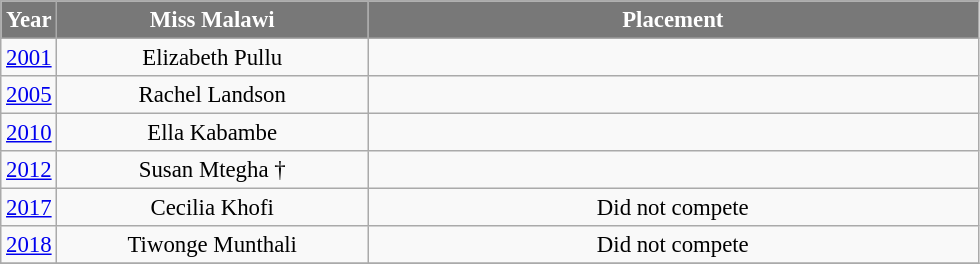<table class="wikitable sortable" style="font-size: 95%; text-align:center">
<tr>
<th width="30" style="background-color:#787878;color:#FFFFFF;">Year</th>
<th width="200" style="background-color:#787878;color:#FFFFFF;">Miss Malawi</th>
<th width="400" style="background-color:#787878;color:#FFFFFF;">Placement</th>
</tr>
<tr>
<td><a href='#'>2001</a></td>
<td>Elizabeth Pullu</td>
<td></td>
</tr>
<tr>
<td><a href='#'>2005</a></td>
<td>Rachel Landson</td>
<td></td>
</tr>
<tr>
<td><a href='#'>2010</a></td>
<td>Ella Kabambe</td>
<td></td>
</tr>
<tr>
<td><a href='#'>2012</a></td>
<td>Susan Mtegha †</td>
<td></td>
</tr>
<tr>
<td><a href='#'>2017</a></td>
<td>Cecilia Khofi</td>
<td>Did not compete</td>
</tr>
<tr>
<td><a href='#'>2018</a></td>
<td>Tiwonge Munthali</td>
<td>Did not compete</td>
</tr>
<tr>
</tr>
</table>
